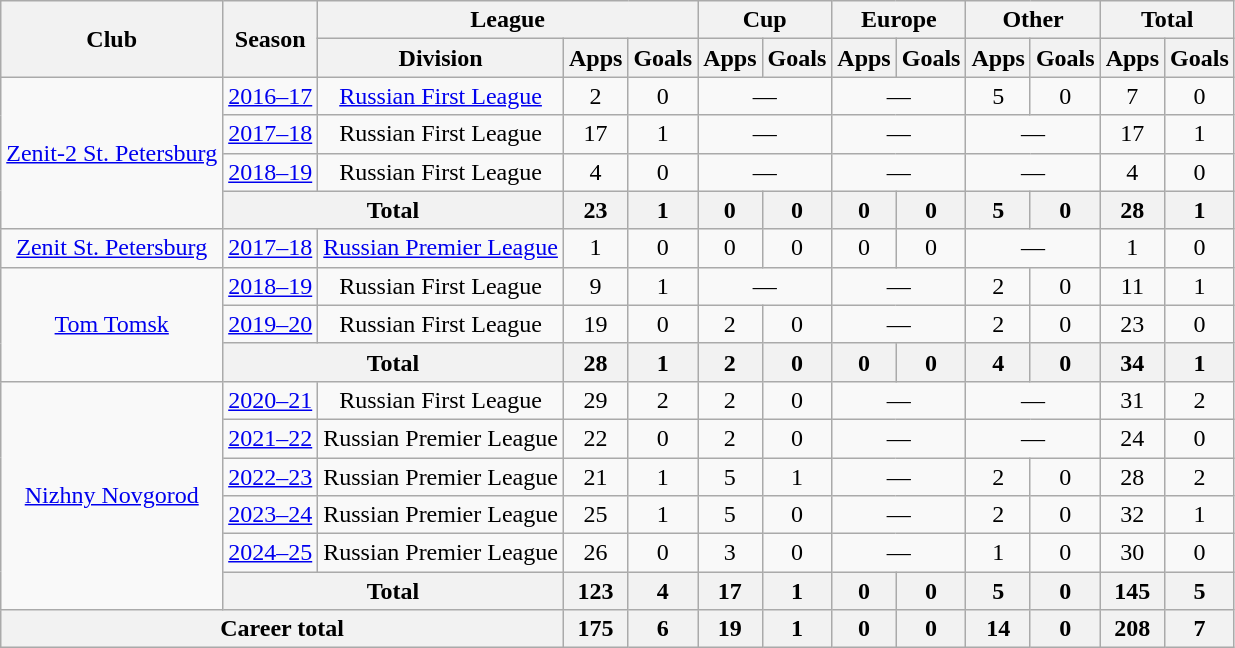<table class="wikitable" style="text-align: center;">
<tr>
<th rowspan="2">Club</th>
<th rowspan="2">Season</th>
<th colspan="3">League</th>
<th colspan="2">Cup</th>
<th colspan="2">Europe</th>
<th colspan="2">Other</th>
<th colspan="2">Total</th>
</tr>
<tr>
<th>Division</th>
<th>Apps</th>
<th>Goals</th>
<th>Apps</th>
<th>Goals</th>
<th>Apps</th>
<th>Goals</th>
<th>Apps</th>
<th>Goals</th>
<th>Apps</th>
<th>Goals</th>
</tr>
<tr>
<td rowspan="4"><a href='#'>Zenit-2 St. Petersburg</a></td>
<td><a href='#'>2016–17</a></td>
<td><a href='#'>Russian First League</a></td>
<td>2</td>
<td>0</td>
<td colspan="2">—</td>
<td colspan="2">—</td>
<td>5</td>
<td>0</td>
<td>7</td>
<td>0</td>
</tr>
<tr>
<td><a href='#'>2017–18</a></td>
<td>Russian First League</td>
<td>17</td>
<td>1</td>
<td colspan="2">—</td>
<td colspan="2">—</td>
<td colspan="2">—</td>
<td>17</td>
<td>1</td>
</tr>
<tr>
<td><a href='#'>2018–19</a></td>
<td>Russian First League</td>
<td>4</td>
<td>0</td>
<td colspan="2">—</td>
<td colspan="2">—</td>
<td colspan="2">—</td>
<td>4</td>
<td>0</td>
</tr>
<tr>
<th colspan="2">Total</th>
<th>23</th>
<th>1</th>
<th>0</th>
<th>0</th>
<th>0</th>
<th>0</th>
<th>5</th>
<th>0</th>
<th>28</th>
<th>1</th>
</tr>
<tr>
<td><a href='#'>Zenit St. Petersburg</a></td>
<td><a href='#'>2017–18</a></td>
<td><a href='#'>Russian Premier League</a></td>
<td>1</td>
<td>0</td>
<td>0</td>
<td>0</td>
<td>0</td>
<td>0</td>
<td colspan="2">—</td>
<td>1</td>
<td>0</td>
</tr>
<tr>
<td rowspan="3"><a href='#'>Tom Tomsk</a></td>
<td><a href='#'>2018–19</a></td>
<td>Russian First League</td>
<td>9</td>
<td>1</td>
<td colspan="2">—</td>
<td colspan="2">—</td>
<td>2</td>
<td>0</td>
<td>11</td>
<td>1</td>
</tr>
<tr>
<td><a href='#'>2019–20</a></td>
<td>Russian First League</td>
<td>19</td>
<td>0</td>
<td>2</td>
<td>0</td>
<td colspan="2">—</td>
<td>2</td>
<td>0</td>
<td>23</td>
<td>0</td>
</tr>
<tr>
<th colspan="2">Total</th>
<th>28</th>
<th>1</th>
<th>2</th>
<th>0</th>
<th>0</th>
<th>0</th>
<th>4</th>
<th>0</th>
<th>34</th>
<th>1</th>
</tr>
<tr>
<td rowspan="6"><a href='#'>Nizhny Novgorod</a></td>
<td><a href='#'>2020–21</a></td>
<td>Russian First League</td>
<td>29</td>
<td>2</td>
<td>2</td>
<td>0</td>
<td colspan="2">—</td>
<td colspan="2">—</td>
<td>31</td>
<td>2</td>
</tr>
<tr>
<td><a href='#'>2021–22</a></td>
<td>Russian Premier League</td>
<td>22</td>
<td>0</td>
<td>2</td>
<td>0</td>
<td colspan="2">—</td>
<td colspan="2">—</td>
<td>24</td>
<td>0</td>
</tr>
<tr>
<td><a href='#'>2022–23</a></td>
<td>Russian Premier League</td>
<td>21</td>
<td>1</td>
<td>5</td>
<td>1</td>
<td colspan="2">—</td>
<td>2</td>
<td>0</td>
<td>28</td>
<td>2</td>
</tr>
<tr>
<td><a href='#'>2023–24</a></td>
<td>Russian Premier League</td>
<td>25</td>
<td>1</td>
<td>5</td>
<td>0</td>
<td colspan="2">—</td>
<td>2</td>
<td>0</td>
<td>32</td>
<td>1</td>
</tr>
<tr>
<td><a href='#'>2024–25</a></td>
<td>Russian Premier League</td>
<td>26</td>
<td>0</td>
<td>3</td>
<td>0</td>
<td colspan="2">—</td>
<td>1</td>
<td>0</td>
<td>30</td>
<td>0</td>
</tr>
<tr>
<th colspan="2">Total</th>
<th>123</th>
<th>4</th>
<th>17</th>
<th>1</th>
<th>0</th>
<th>0</th>
<th>5</th>
<th>0</th>
<th>145</th>
<th>5</th>
</tr>
<tr>
<th colspan="3">Career total</th>
<th>175</th>
<th>6</th>
<th>19</th>
<th>1</th>
<th>0</th>
<th>0</th>
<th>14</th>
<th>0</th>
<th>208</th>
<th>7</th>
</tr>
</table>
